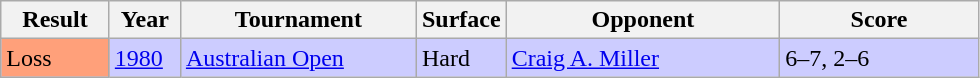<table class="sortable wikitable">
<tr>
<th style="width:65px;">Result</th>
<th style="width:40px;">Year</th>
<th style="width:150px;">Tournament</th>
<th style="width:50px;">Surface</th>
<th style="width:175px;">Opponent</th>
<th style="width:125px;" class="unsortable">Score</th>
</tr>
<tr style="background:#ccccff;">
<td style="background:#ffa07a;">Loss</td>
<td><a href='#'>1980</a></td>
<td><a href='#'>Australian Open</a></td>
<td>Hard</td>
<td> <a href='#'>Craig A. Miller</a></td>
<td>6–7, 2–6</td>
</tr>
</table>
